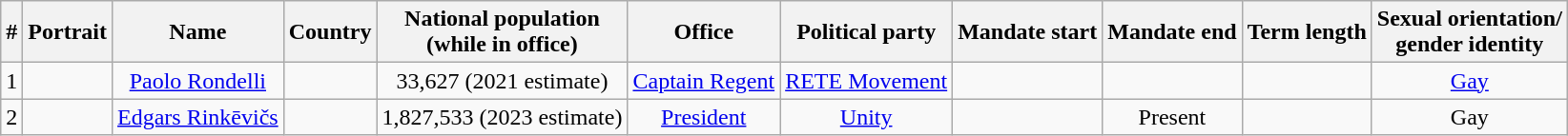<table class="wikitable sortable" style="text-align:center">
<tr>
<th>#</th>
<th class=unsortable>Portrait</th>
<th>Name</th>
<th>Country</th>
<th>National population<br>(while in office)</th>
<th>Office</th>
<th>Political party</th>
<th>Mandate start</th>
<th>Mandate end</th>
<th>Term length</th>
<th>Sexual orientation/<br>gender identity</th>
</tr>
<tr>
<td>1</td>
<td></td>
<td><a href='#'>Paolo Rondelli</a></td>
<td></td>
<td>33,627 (2021 estimate)</td>
<td><a href='#'>Captain Regent</a></td>
<td><a href='#'>RETE Movement</a></td>
<td></td>
<td></td>
<td></td>
<td><a href='#'>Gay</a></td>
</tr>
<tr>
<td>2</td>
<td></td>
<td><a href='#'>Edgars Rinkēvičs</a></td>
<td></td>
<td>1,827,533 (2023 estimate)</td>
<td><a href='#'>President</a></td>
<td><a href='#'>Unity</a></td>
<td></td>
<td>Present</td>
<td></td>
<td>Gay</td>
</tr>
</table>
